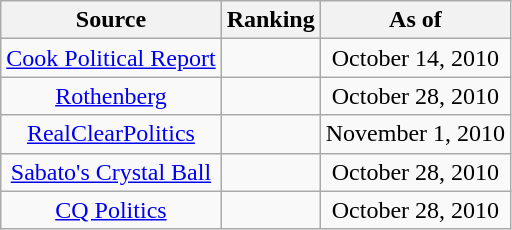<table class="wikitable" style="text-align:center">
<tr>
<th>Source</th>
<th>Ranking</th>
<th>As of</th>
</tr>
<tr>
<td><a href='#'>Cook Political Report</a></td>
<td></td>
<td>October 14, 2010</td>
</tr>
<tr>
<td><a href='#'>Rothenberg</a></td>
<td></td>
<td>October 28, 2010</td>
</tr>
<tr>
<td><a href='#'>RealClearPolitics</a></td>
<td></td>
<td>November 1, 2010</td>
</tr>
<tr>
<td><a href='#'>Sabato's Crystal Ball</a></td>
<td></td>
<td>October 28, 2010</td>
</tr>
<tr>
<td><a href='#'>CQ Politics</a></td>
<td></td>
<td>October 28, 2010</td>
</tr>
</table>
